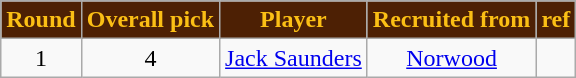<table class="wikitable" style="text-align:center">
<tr>
<th style="background:#4D2004; color:#FBBF15">Round</th>
<th style="background:#4D2004; color:#FBBF15">Overall pick</th>
<th style="background:#4D2004; color:#FBBF15">Player</th>
<th style="background:#4D2004; color:#FBBF15">Recruited from</th>
<th style="background:#4D2004; color:#FBBF15">ref</th>
</tr>
<tr>
<td>1</td>
<td>4</td>
<td><a href='#'>Jack Saunders</a></td>
<td><a href='#'>Norwood</a></td>
<td></td>
</tr>
</table>
